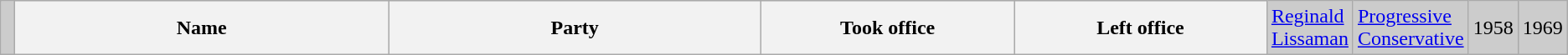<table class="wikitable">
<tr bgcolor="CCCCCC">
<td> </td>
<th width="30%"><strong>Name </strong></th>
<th width="30%"><strong>Party</strong></th>
<th width="20%"><strong>Took office</strong></th>
<th width="20%"><strong>Left office</strong><br></th>
<td><a href='#'>Reginald Lissaman</a><br></td>
<td><a href='#'>Progressive Conservative</a></td>
<td>1958</td>
<td>1969</td>
</tr>
</table>
